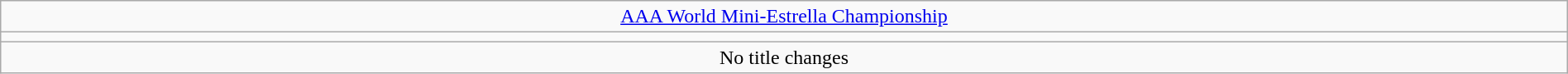<table class="wikitable" style="text-align:center; width:100%;">
<tr>
<td colspan="5"><a href='#'>AAA World Mini-Estrella Championship</a></td>
</tr>
<tr>
<td colspan="5"><strong></strong></td>
</tr>
<tr>
<td colspan="5">No title changes</td>
</tr>
</table>
